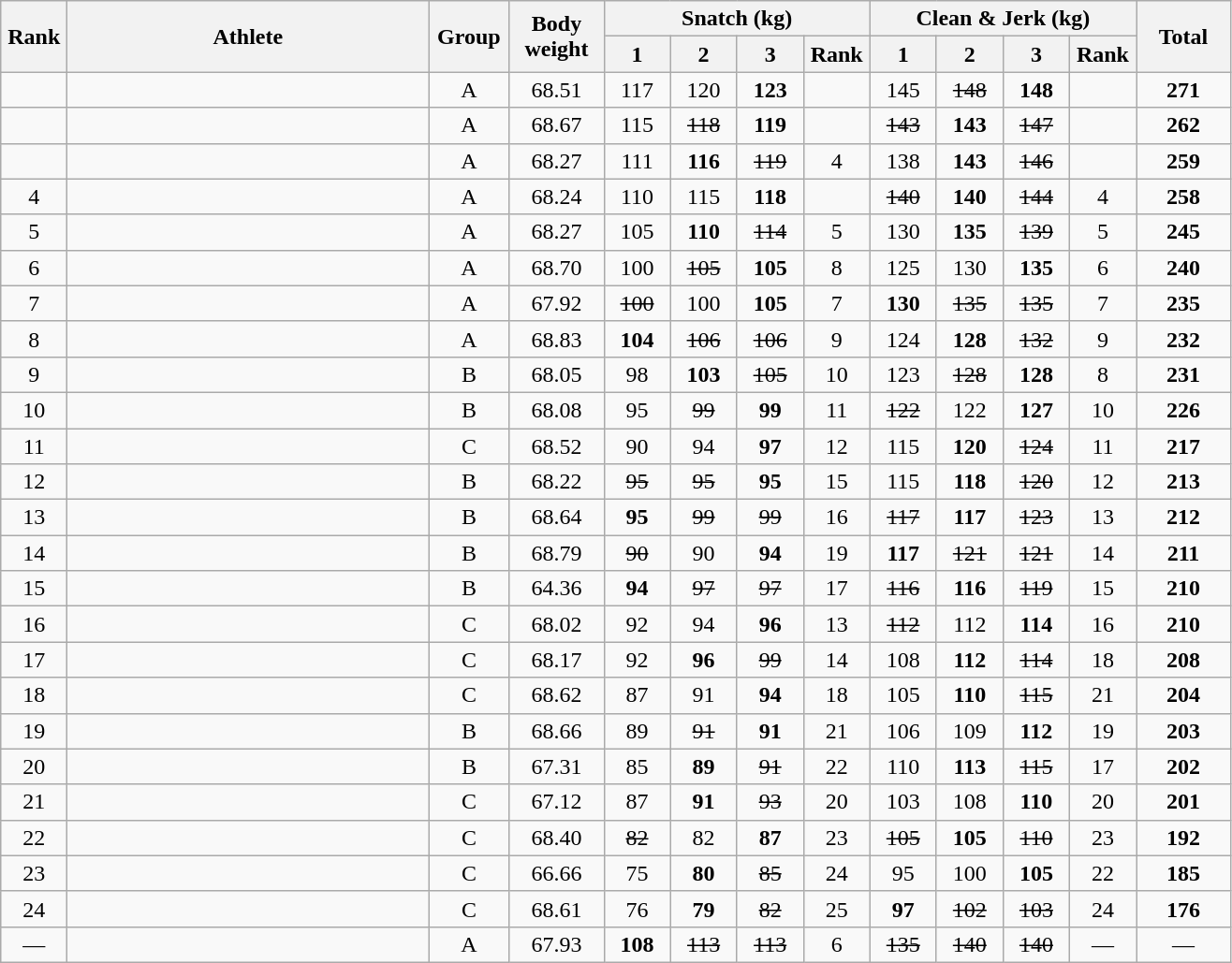<table class = "wikitable" style="text-align:center;">
<tr>
<th rowspan=2 width=40>Rank</th>
<th rowspan=2 width=250>Athlete</th>
<th rowspan=2 width=50>Group</th>
<th rowspan=2 width=60>Body weight</th>
<th colspan=4>Snatch (kg)</th>
<th colspan=4>Clean & Jerk (kg)</th>
<th rowspan=2 width=60>Total</th>
</tr>
<tr>
<th width=40>1</th>
<th width=40>2</th>
<th width=40>3</th>
<th width=40>Rank</th>
<th width=40>1</th>
<th width=40>2</th>
<th width=40>3</th>
<th width=40>Rank</th>
</tr>
<tr>
<td></td>
<td align=left></td>
<td>A</td>
<td>68.51</td>
<td>117</td>
<td>120</td>
<td><strong>123</strong></td>
<td></td>
<td>145</td>
<td><s>148</s></td>
<td><strong>148</strong></td>
<td></td>
<td><strong>271</strong></td>
</tr>
<tr>
<td></td>
<td align=left></td>
<td>A</td>
<td>68.67</td>
<td>115</td>
<td><s>118</s></td>
<td><strong>119</strong></td>
<td></td>
<td><s>143</s></td>
<td><strong>143</strong></td>
<td><s>147</s></td>
<td></td>
<td><strong>262</strong></td>
</tr>
<tr>
<td></td>
<td align=left></td>
<td>A</td>
<td>68.27</td>
<td>111</td>
<td><strong>116</strong></td>
<td><s>119</s></td>
<td>4</td>
<td>138</td>
<td><strong>143</strong></td>
<td><s>146</s></td>
<td></td>
<td><strong>259</strong></td>
</tr>
<tr>
<td>4</td>
<td align=left></td>
<td>A</td>
<td>68.24</td>
<td>110</td>
<td>115</td>
<td><strong>118</strong></td>
<td></td>
<td><s>140</s></td>
<td><strong>140</strong></td>
<td><s>144</s></td>
<td>4</td>
<td><strong>258</strong></td>
</tr>
<tr>
<td>5</td>
<td align=left></td>
<td>A</td>
<td>68.27</td>
<td>105</td>
<td><strong>110</strong></td>
<td><s>114</s></td>
<td>5</td>
<td>130</td>
<td><strong>135</strong></td>
<td><s>139</s></td>
<td>5</td>
<td><strong>245</strong></td>
</tr>
<tr>
<td>6</td>
<td align=left></td>
<td>A</td>
<td>68.70</td>
<td>100</td>
<td><s>105</s></td>
<td><strong>105</strong></td>
<td>8</td>
<td>125</td>
<td>130</td>
<td><strong>135</strong></td>
<td>6</td>
<td><strong>240</strong></td>
</tr>
<tr>
<td>7</td>
<td align=left></td>
<td>A</td>
<td>67.92</td>
<td><s>100</s></td>
<td>100</td>
<td><strong>105</strong></td>
<td>7</td>
<td><strong>130</strong></td>
<td><s>135</s></td>
<td><s>135</s></td>
<td>7</td>
<td><strong>235</strong></td>
</tr>
<tr>
<td>8</td>
<td align=left></td>
<td>A</td>
<td>68.83</td>
<td><strong>104</strong></td>
<td><s>106</s></td>
<td><s>106</s></td>
<td>9</td>
<td>124</td>
<td><strong>128</strong></td>
<td><s>132</s></td>
<td>9</td>
<td><strong>232</strong></td>
</tr>
<tr>
<td>9</td>
<td align=left></td>
<td>B</td>
<td>68.05</td>
<td>98</td>
<td><strong>103</strong></td>
<td><s>105</s></td>
<td>10</td>
<td>123</td>
<td><s>128</s></td>
<td><strong>128</strong></td>
<td>8</td>
<td><strong>231</strong></td>
</tr>
<tr>
<td>10</td>
<td align=left></td>
<td>B</td>
<td>68.08</td>
<td>95</td>
<td><s>99</s></td>
<td><strong>99</strong></td>
<td>11</td>
<td><s>122</s></td>
<td>122</td>
<td><strong>127</strong></td>
<td>10</td>
<td><strong>226</strong></td>
</tr>
<tr>
<td>11</td>
<td align=left></td>
<td>C</td>
<td>68.52</td>
<td>90</td>
<td>94</td>
<td><strong>97</strong></td>
<td>12</td>
<td>115</td>
<td><strong>120</strong></td>
<td><s>124</s></td>
<td>11</td>
<td><strong>217</strong></td>
</tr>
<tr>
<td>12</td>
<td align=left></td>
<td>B</td>
<td>68.22</td>
<td><s>95</s></td>
<td><s>95</s></td>
<td><strong>95</strong></td>
<td>15</td>
<td>115</td>
<td><strong>118</strong></td>
<td><s>120</s></td>
<td>12</td>
<td><strong>213</strong></td>
</tr>
<tr>
<td>13</td>
<td align=left></td>
<td>B</td>
<td>68.64</td>
<td><strong>95</strong></td>
<td><s>99</s></td>
<td><s>99</s></td>
<td>16</td>
<td><s>117</s></td>
<td><strong>117</strong></td>
<td><s>123</s></td>
<td>13</td>
<td><strong>212</strong></td>
</tr>
<tr>
<td>14</td>
<td align=left></td>
<td>B</td>
<td>68.79</td>
<td><s>90</s></td>
<td>90</td>
<td><strong>94</strong></td>
<td>19</td>
<td><strong>117</strong></td>
<td><s>121</s></td>
<td><s>121</s></td>
<td>14</td>
<td><strong>211</strong></td>
</tr>
<tr>
<td>15</td>
<td align=left></td>
<td>B</td>
<td>64.36</td>
<td><strong>94</strong></td>
<td><s>97</s></td>
<td><s>97</s></td>
<td>17</td>
<td><s>116</s></td>
<td><strong>116</strong></td>
<td><s>119</s></td>
<td>15</td>
<td><strong>210</strong></td>
</tr>
<tr>
<td>16</td>
<td align=left></td>
<td>C</td>
<td>68.02</td>
<td>92</td>
<td>94</td>
<td><strong>96</strong></td>
<td>13</td>
<td><s>112</s></td>
<td>112</td>
<td><strong>114</strong></td>
<td>16</td>
<td><strong>210</strong></td>
</tr>
<tr>
<td>17</td>
<td align=left></td>
<td>C</td>
<td>68.17</td>
<td>92</td>
<td><strong>96</strong></td>
<td><s>99</s></td>
<td>14</td>
<td>108</td>
<td><strong>112</strong></td>
<td><s>114</s></td>
<td>18</td>
<td><strong>208</strong></td>
</tr>
<tr>
<td>18</td>
<td align=left></td>
<td>C</td>
<td>68.62</td>
<td>87</td>
<td>91</td>
<td><strong>94</strong></td>
<td>18</td>
<td>105</td>
<td><strong>110</strong></td>
<td><s>115</s></td>
<td>21</td>
<td><strong>204</strong></td>
</tr>
<tr>
<td>19</td>
<td align=left></td>
<td>B</td>
<td>68.66</td>
<td>89</td>
<td><s>91</s></td>
<td><strong>91</strong></td>
<td>21</td>
<td>106</td>
<td>109</td>
<td><strong>112</strong></td>
<td>19</td>
<td><strong>203</strong></td>
</tr>
<tr>
<td>20</td>
<td align=left></td>
<td>B</td>
<td>67.31</td>
<td>85</td>
<td><strong>89</strong></td>
<td><s>91</s></td>
<td>22</td>
<td>110</td>
<td><strong>113</strong></td>
<td><s>115</s></td>
<td>17</td>
<td><strong>202</strong></td>
</tr>
<tr>
<td>21</td>
<td align=left></td>
<td>C</td>
<td>67.12</td>
<td>87</td>
<td><strong>91</strong></td>
<td><s>93</s></td>
<td>20</td>
<td>103</td>
<td>108</td>
<td><strong>110</strong></td>
<td>20</td>
<td><strong>201</strong></td>
</tr>
<tr>
<td>22</td>
<td align=left></td>
<td>C</td>
<td>68.40</td>
<td><s>82</s></td>
<td>82</td>
<td><strong>87</strong></td>
<td>23</td>
<td><s>105</s></td>
<td><strong>105</strong></td>
<td><s>110</s></td>
<td>23</td>
<td><strong>192</strong></td>
</tr>
<tr>
<td>23</td>
<td align=left></td>
<td>C</td>
<td>66.66</td>
<td>75</td>
<td><strong>80</strong></td>
<td><s>85</s></td>
<td>24</td>
<td>95</td>
<td>100</td>
<td><strong>105</strong></td>
<td>22</td>
<td><strong>185</strong></td>
</tr>
<tr>
<td>24</td>
<td align=left></td>
<td>C</td>
<td>68.61</td>
<td>76</td>
<td><strong>79</strong></td>
<td><s>82</s></td>
<td>25</td>
<td><strong>97</strong></td>
<td><s>102</s></td>
<td><s>103</s></td>
<td>24</td>
<td><strong>176</strong></td>
</tr>
<tr>
<td>—</td>
<td align=left></td>
<td>A</td>
<td>67.93</td>
<td><strong>108</strong></td>
<td><s>113</s></td>
<td><s>113</s></td>
<td>6</td>
<td><s>135</s></td>
<td><s>140</s></td>
<td><s>140</s></td>
<td>—</td>
<td>—</td>
</tr>
</table>
